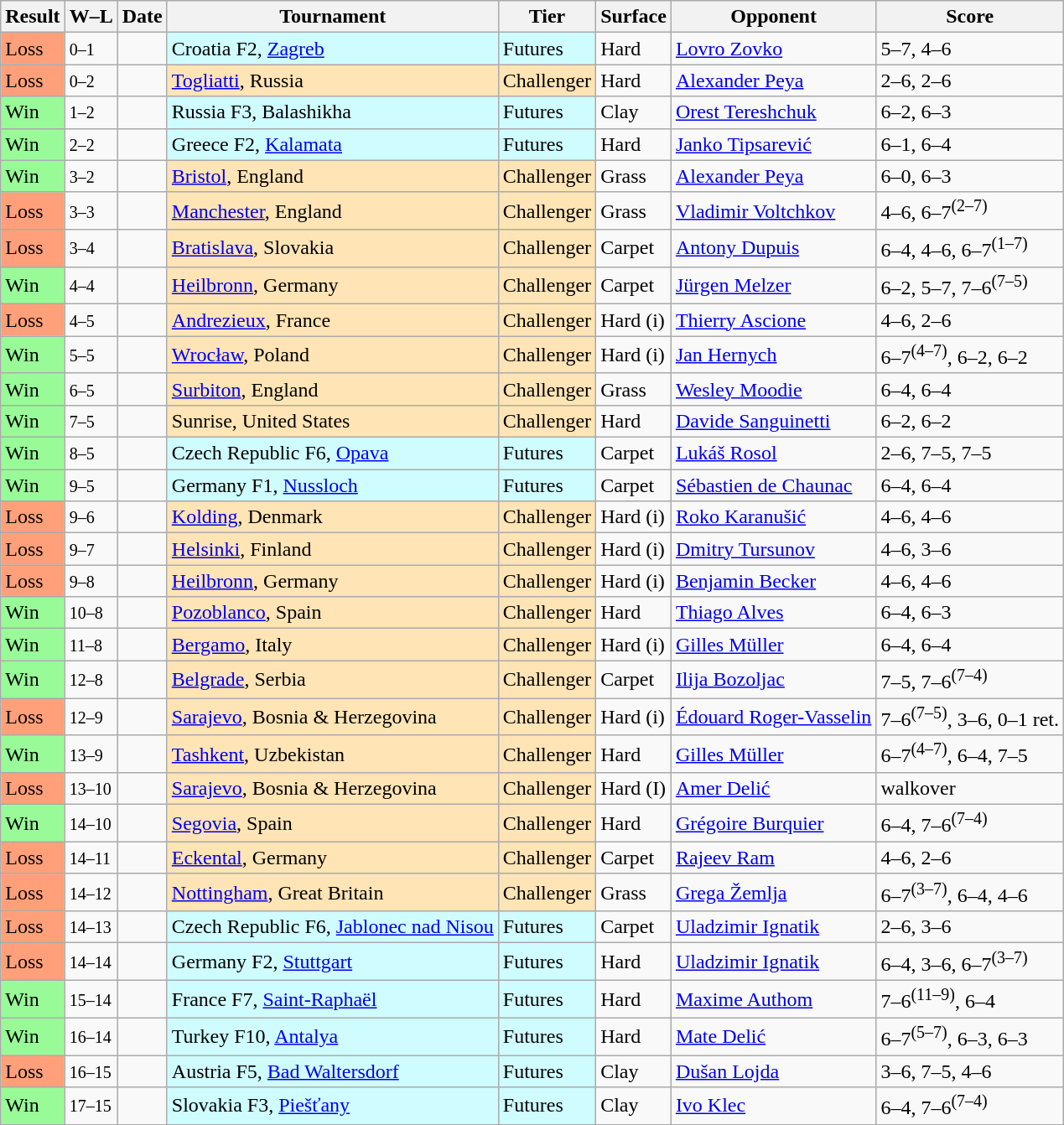<table class="sortable wikitable">
<tr>
<th>Result</th>
<th class="unsortable">W–L</th>
<th>Date</th>
<th>Tournament</th>
<th>Tier</th>
<th>Surface</th>
<th>Opponent</th>
<th class="unsortable">Score</th>
</tr>
<tr>
<td bgcolor=FFA07A>Loss</td>
<td><small>0–1</small></td>
<td></td>
<td style="background:#cffcff;">Croatia F2, <a href='#'>Zagreb</a></td>
<td style="background:#cffcff;">Futures</td>
<td>Hard</td>
<td> <a href='#'>Lovro Zovko</a></td>
<td>5–7, 4–6</td>
</tr>
<tr>
<td bgcolor=FFA07A>Loss</td>
<td><small>0–2</small></td>
<td></td>
<td style="background:moccasin;"><a href='#'>Togliatti</a>, Russia</td>
<td style="background:moccasin;">Challenger</td>
<td>Hard</td>
<td> <a href='#'>Alexander Peya</a></td>
<td>2–6, 2–6</td>
</tr>
<tr>
<td bgcolor=98FB98>Win</td>
<td><small>1–2</small></td>
<td></td>
<td style="background:#cffcff;">Russia F3, Balashikha</td>
<td style="background:#cffcff;">Futures</td>
<td>Clay</td>
<td> <a href='#'>Orest Tereshchuk</a></td>
<td>6–2, 6–3</td>
</tr>
<tr>
<td bgcolor=98FB98>Win</td>
<td><small>2–2</small></td>
<td></td>
<td style="background:#cffcff;">Greece F2, <a href='#'>Kalamata</a></td>
<td style="background:#cffcff;">Futures</td>
<td>Hard</td>
<td> <a href='#'>Janko Tipsarević</a></td>
<td>6–1, 6–4</td>
</tr>
<tr>
<td bgcolor=98FB98>Win</td>
<td><small>3–2</small></td>
<td></td>
<td style="background:moccasin;"><a href='#'>Bristol</a>, England</td>
<td style="background:moccasin;">Challenger</td>
<td>Grass</td>
<td> <a href='#'>Alexander Peya</a></td>
<td>6–0, 6–3</td>
</tr>
<tr>
<td bgcolor=FFA07A>Loss</td>
<td><small>3–3</small></td>
<td></td>
<td style="background:moccasin;"><a href='#'>Manchester</a>, England</td>
<td style="background:moccasin;">Challenger</td>
<td>Grass</td>
<td> <a href='#'>Vladimir Voltchkov</a></td>
<td>4–6, 6–7<sup>(2–7)</sup></td>
</tr>
<tr>
<td bgcolor=FFA07A>Loss</td>
<td><small>3–4</small></td>
<td></td>
<td style="background:moccasin;"><a href='#'>Bratislava</a>, Slovakia</td>
<td style="background:moccasin;">Challenger</td>
<td>Carpet</td>
<td> <a href='#'>Antony Dupuis</a></td>
<td>6–4, 4–6, 6–7<sup>(1–7)</sup></td>
</tr>
<tr>
<td bgcolor=98FB98>Win</td>
<td><small>4–4</small></td>
<td></td>
<td style="background:moccasin;"><a href='#'>Heilbronn</a>, Germany</td>
<td style="background:moccasin;">Challenger</td>
<td>Carpet</td>
<td> <a href='#'>Jürgen Melzer</a></td>
<td>6–2, 5–7, 7–6<sup>(7–5)</sup></td>
</tr>
<tr>
<td bgcolor=FFA07A>Loss</td>
<td><small>4–5</small></td>
<td></td>
<td style="background:moccasin;"><a href='#'>Andrezieux</a>, France</td>
<td style="background:moccasin;">Challenger</td>
<td>Hard (i)</td>
<td> <a href='#'>Thierry Ascione</a></td>
<td>4–6, 2–6</td>
</tr>
<tr>
<td bgcolor=98FB98>Win</td>
<td><small>5–5</small></td>
<td></td>
<td style="background:moccasin;"><a href='#'>Wrocław</a>, Poland</td>
<td style="background:moccasin;">Challenger</td>
<td>Hard (i)</td>
<td> <a href='#'>Jan Hernych</a></td>
<td>6–7<sup>(4–7)</sup>, 6–2, 6–2</td>
</tr>
<tr>
<td bgcolor=98FB98>Win</td>
<td><small>6–5</small></td>
<td></td>
<td style="background:moccasin;"><a href='#'>Surbiton</a>, England</td>
<td style="background:moccasin;">Challenger</td>
<td>Grass</td>
<td> <a href='#'>Wesley Moodie</a></td>
<td>6–4, 6–4</td>
</tr>
<tr>
<td bgcolor=98FB98>Win</td>
<td><small>7–5</small></td>
<td></td>
<td style="background:moccasin;">Sunrise, United States</td>
<td style="background:moccasin;">Challenger</td>
<td>Hard</td>
<td> <a href='#'>Davide Sanguinetti</a></td>
<td>6–2, 6–2</td>
</tr>
<tr>
<td bgcolor=98FB98>Win</td>
<td><small>8–5</small></td>
<td></td>
<td style="background:#cffcff;">Czech Republic F6, <a href='#'>Opava</a></td>
<td style="background:#cffcff;">Futures</td>
<td>Carpet</td>
<td> <a href='#'>Lukáš Rosol</a></td>
<td>2–6, 7–5, 7–5</td>
</tr>
<tr>
<td bgcolor=98FB98>Win</td>
<td><small>9–5</small></td>
<td></td>
<td style="background:#cffcff;">Germany F1, <a href='#'>Nussloch</a></td>
<td style="background:#cffcff;">Futures</td>
<td>Carpet</td>
<td> <a href='#'>Sébastien de Chaunac</a></td>
<td>6–4, 6–4</td>
</tr>
<tr>
<td bgcolor=FFA07A>Loss</td>
<td><small>9–6</small></td>
<td></td>
<td style="background:moccasin;"><a href='#'>Kolding</a>, Denmark</td>
<td style="background:moccasin;">Challenger</td>
<td>Hard (i)</td>
<td> <a href='#'>Roko Karanušić</a></td>
<td>4–6, 4–6</td>
</tr>
<tr>
<td bgcolor=FFA07A>Loss</td>
<td><small>9–7</small></td>
<td></td>
<td style="background:moccasin;"><a href='#'>Helsinki</a>, Finland</td>
<td style="background:moccasin;">Challenger</td>
<td>Hard (i)</td>
<td> <a href='#'>Dmitry Tursunov</a></td>
<td>4–6, 3–6</td>
</tr>
<tr>
<td bgcolor=FFA07A>Loss</td>
<td><small>9–8</small></td>
<td></td>
<td style="background:moccasin;"><a href='#'>Heilbronn</a>, Germany</td>
<td style="background:moccasin;">Challenger</td>
<td>Hard (i)</td>
<td> <a href='#'>Benjamin Becker</a></td>
<td>4–6, 4–6</td>
</tr>
<tr>
<td bgcolor=98FB98>Win</td>
<td><small>10–8</small></td>
<td></td>
<td style="background:moccasin;"><a href='#'>Pozoblanco</a>, Spain</td>
<td style="background:moccasin;">Challenger</td>
<td>Hard</td>
<td> <a href='#'>Thiago Alves</a></td>
<td>6–4, 6–3</td>
</tr>
<tr>
<td bgcolor=98FB98>Win</td>
<td><small>11–8</small></td>
<td></td>
<td style="background:moccasin;"><a href='#'>Bergamo</a>, Italy</td>
<td style="background:moccasin;">Challenger</td>
<td>Hard (i)</td>
<td> <a href='#'>Gilles Müller</a></td>
<td>6–4, 6–4</td>
</tr>
<tr>
<td bgcolor=98FB98>Win</td>
<td><small>12–8</small></td>
<td></td>
<td style="background:moccasin;"><a href='#'>Belgrade</a>, Serbia</td>
<td style="background:moccasin;">Challenger</td>
<td>Carpet</td>
<td> <a href='#'>Ilija Bozoljac</a></td>
<td>7–5, 7–6<sup>(7–4)</sup></td>
</tr>
<tr>
<td bgcolor=FFA07A>Loss</td>
<td><small>12–9</small></td>
<td></td>
<td style="background:moccasin;"><a href='#'>Sarajevo</a>, Bosnia & Herzegovina</td>
<td style="background:moccasin;">Challenger</td>
<td>Hard (i)</td>
<td> <a href='#'>Édouard Roger-Vasselin</a></td>
<td>7–6<sup>(7–5)</sup>, 3–6, 0–1 ret.</td>
</tr>
<tr>
<td bgcolor=98FB98>Win</td>
<td><small>13–9</small></td>
<td></td>
<td style="background:moccasin;"><a href='#'>Tashkent</a>, Uzbekistan</td>
<td style="background:moccasin;">Challenger</td>
<td>Hard</td>
<td> <a href='#'>Gilles Müller</a></td>
<td>6–7<sup>(4–7)</sup>, 6–4, 7–5</td>
</tr>
<tr>
<td bgcolor=FFA07A>Loss</td>
<td><small>13–10</small></td>
<td></td>
<td style="background:moccasin;"><a href='#'>Sarajevo</a>, Bosnia & Herzegovina</td>
<td style="background:moccasin;">Challenger</td>
<td>Hard (I)</td>
<td> <a href='#'>Amer Delić</a></td>
<td>walkover</td>
</tr>
<tr>
<td bgcolor=98FB98>Win</td>
<td><small>14–10</small></td>
<td></td>
<td style="background:moccasin;"><a href='#'>Segovia</a>, Spain</td>
<td style="background:moccasin;">Challenger</td>
<td>Hard</td>
<td> <a href='#'>Grégoire Burquier</a></td>
<td>6–4, 7–6<sup>(7–4)</sup></td>
</tr>
<tr>
<td bgcolor=FFA07A>Loss</td>
<td><small>14–11</small></td>
<td></td>
<td style="background:moccasin;"><a href='#'>Eckental</a>, Germany</td>
<td style="background:moccasin;">Challenger</td>
<td>Carpet</td>
<td> <a href='#'>Rajeev Ram</a></td>
<td>4–6, 2–6</td>
</tr>
<tr>
<td bgcolor=FFA07A>Loss</td>
<td><small>14–12</small></td>
<td></td>
<td style="background:moccasin;"><a href='#'>Nottingham</a>, Great Britain</td>
<td style="background:moccasin;">Challenger</td>
<td>Grass</td>
<td> <a href='#'>Grega Žemlja</a></td>
<td>6–7<sup>(3–7)</sup>, 6–4, 4–6</td>
</tr>
<tr>
<td bgcolor=FFA07A>Loss</td>
<td><small>14–13</small></td>
<td></td>
<td style="background:#cffcff;">Czech Republic F6, <a href='#'>Jablonec nad Nisou</a></td>
<td style="background:#cffcff;">Futures</td>
<td>Carpet</td>
<td> <a href='#'>Uladzimir Ignatik</a></td>
<td>2–6, 3–6</td>
</tr>
<tr>
<td bgcolor=FFA07A>Loss</td>
<td><small>14–14</small></td>
<td></td>
<td style="background:#cffcff;">Germany F2, <a href='#'>Stuttgart</a></td>
<td style="background:#cffcff;">Futures</td>
<td>Hard</td>
<td> <a href='#'>Uladzimir Ignatik</a></td>
<td>6–4, 3–6, 6–7<sup>(3–7)</sup></td>
</tr>
<tr>
<td bgcolor=98FB98>Win</td>
<td><small>15–14</small></td>
<td></td>
<td style="background:#cffcff;">France F7, <a href='#'>Saint-Raphaël</a></td>
<td style="background:#cffcff;">Futures</td>
<td>Hard</td>
<td> <a href='#'>Maxime Authom</a></td>
<td>7–6<sup>(11–9)</sup>, 6–4</td>
</tr>
<tr>
<td bgcolor=98FB98>Win</td>
<td><small>16–14</small></td>
<td></td>
<td style="background:#cffcff;">Turkey F10, <a href='#'>Antalya</a></td>
<td style="background:#cffcff;">Futures</td>
<td>Hard</td>
<td> <a href='#'>Mate Delić</a></td>
<td>6–7<sup>(5–7)</sup>, 6–3, 6–3</td>
</tr>
<tr>
<td bgcolor=FFA07A>Loss</td>
<td><small>16–15</small></td>
<td></td>
<td style="background:#cffcff;">Austria F5, <a href='#'>Bad Waltersdorf</a></td>
<td style="background:#cffcff;">Futures</td>
<td>Clay</td>
<td> <a href='#'>Dušan Lojda</a></td>
<td>3–6, 7–5, 4–6</td>
</tr>
<tr>
<td bgcolor=98FB98>Win</td>
<td><small>17–15</small></td>
<td></td>
<td style="background:#cffcff;">Slovakia F3, <a href='#'>Piešťany</a></td>
<td style="background:#cffcff;">Futures</td>
<td>Clay</td>
<td> <a href='#'>Ivo Klec</a></td>
<td>6–4, 7–6<sup>(7–4)</sup></td>
</tr>
<tr>
</tr>
</table>
